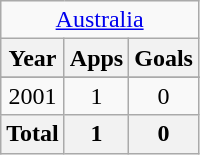<table class="wikitable" style="text-align:center">
<tr>
<td colspan=3><a href='#'>Australia</a></td>
</tr>
<tr>
<th>Year</th>
<th>Apps</th>
<th>Goals</th>
</tr>
<tr>
</tr>
<tr>
<td>2001</td>
<td>1</td>
<td>0</td>
</tr>
<tr>
<th>Total</th>
<th>1</th>
<th>0</th>
</tr>
</table>
